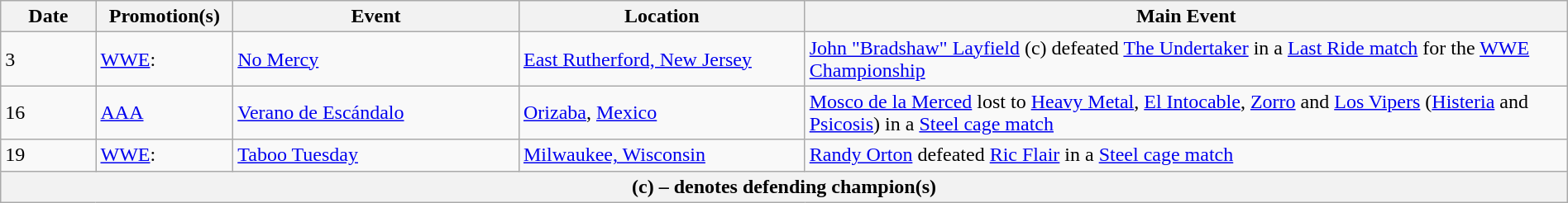<table class="wikitable" style="width:100%;">
<tr>
<th width="5%">Date</th>
<th width="5%">Promotion(s)</th>
<th width="15%">Event</th>
<th width="15%">Location</th>
<th width="40%">Main Event</th>
</tr>
<tr>
<td>3</td>
<td><a href='#'>WWE</a>:<br></td>
<td><a href='#'>No Mercy</a></td>
<td><a href='#'>East Rutherford, New Jersey</a></td>
<td><a href='#'>John "Bradshaw" Layfield</a> (c) defeated <a href='#'>The Undertaker</a> in a <a href='#'>Last Ride match</a> for the <a href='#'>WWE Championship</a></td>
</tr>
<tr>
<td>16</td>
<td><a href='#'>AAA</a></td>
<td><a href='#'>Verano de Escándalo</a></td>
<td><a href='#'>Orizaba</a>, <a href='#'>Mexico</a></td>
<td><a href='#'>Mosco de la Merced</a> lost to <a href='#'>Heavy Metal</a>, <a href='#'>El Intocable</a>, <a href='#'>Zorro</a> and <a href='#'>Los Vipers</a> (<a href='#'>Histeria</a> and <a href='#'>Psicosis</a>) in a <a href='#'>Steel cage match</a></td>
</tr>
<tr>
<td>19</td>
<td><a href='#'>WWE</a>:<br></td>
<td><a href='#'>Taboo Tuesday</a></td>
<td><a href='#'>Milwaukee, Wisconsin</a></td>
<td><a href='#'>Randy Orton</a> defeated <a href='#'>Ric Flair</a> in a <a href='#'>Steel cage match</a></td>
</tr>
<tr>
<th colspan="5">(c) – denotes defending champion(s)</th>
</tr>
</table>
